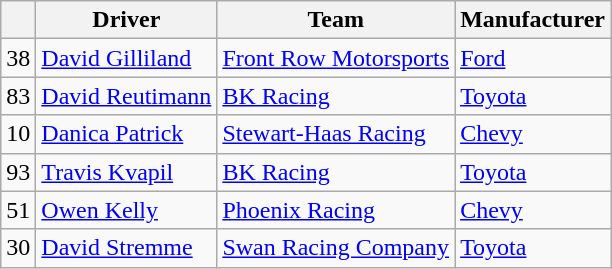<table class="wikitable sortable">
<tr>
<th></th>
<th>Driver</th>
<th>Team</th>
<th>Manufacturer</th>
</tr>
<tr>
<td>38</td>
<td><a href='#'>David Gilliland</a></td>
<td><a href='#'>Front Row Motorsports</a></td>
<td><a href='#'>Ford</a></td>
</tr>
<tr>
<td>83</td>
<td><a href='#'>David Reutimann</a></td>
<td><a href='#'>BK Racing</a></td>
<td><a href='#'>Toyota</a></td>
</tr>
<tr>
<td>10</td>
<td><a href='#'>Danica Patrick</a></td>
<td><a href='#'>Stewart-Haas Racing</a></td>
<td><a href='#'>Chevy</a></td>
</tr>
<tr>
<td>93</td>
<td><a href='#'>Travis Kvapil</a></td>
<td><a href='#'>BK Racing</a></td>
<td><a href='#'>Toyota</a></td>
</tr>
<tr>
<td>51</td>
<td><a href='#'>Owen Kelly</a></td>
<td><a href='#'>Phoenix Racing</a></td>
<td><a href='#'>Chevy</a></td>
</tr>
<tr>
<td>30</td>
<td><a href='#'>David Stremme</a></td>
<td><a href='#'>Swan Racing Company</a></td>
<td><a href='#'>Toyota</a></td>
</tr>
</table>
